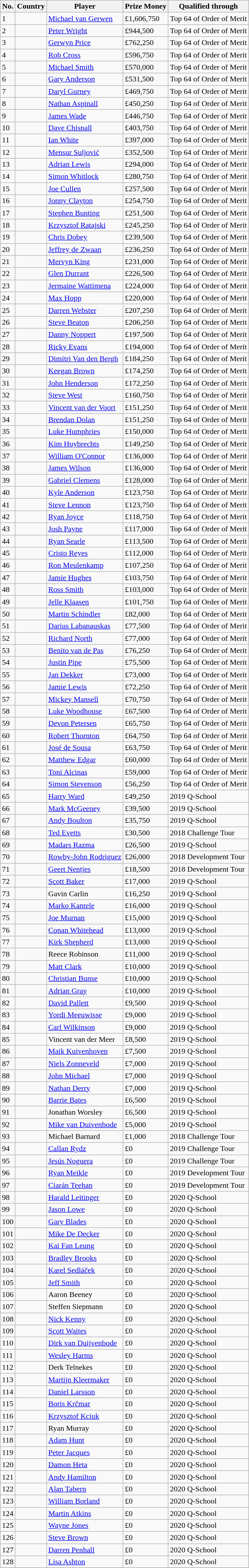<table class="wikitable sortable">
<tr>
<th>No.</th>
<th>Country</th>
<th>Player</th>
<th>Prize Money</th>
<th>Qualified through</th>
</tr>
<tr>
<td>1</td>
<td align=left></td>
<td><a href='#'>Michael van Gerwen</a></td>
<td>£1,606,750</td>
<td>Top 64 of Order of Merit</td>
</tr>
<tr>
<td>2</td>
<td align=left></td>
<td><a href='#'>Peter Wright</a></td>
<td>£944,500</td>
<td>Top 64 of Order of Merit</td>
</tr>
<tr>
<td>3</td>
<td align=left></td>
<td><a href='#'>Gerwyn Price</a></td>
<td>£762,250</td>
<td>Top 64 of Order of Merit</td>
</tr>
<tr>
<td>4</td>
<td align=left></td>
<td><a href='#'>Rob Cross</a></td>
<td>£596,750</td>
<td>Top 64 of Order of Merit</td>
</tr>
<tr>
<td>5</td>
<td align=left></td>
<td><a href='#'>Michael Smith</a></td>
<td>£570,000</td>
<td>Top 64 of Order of Merit</td>
</tr>
<tr>
<td>6</td>
<td align=left></td>
<td><a href='#'>Gary Anderson</a></td>
<td>£531,500</td>
<td>Top 64 of Order of Merit</td>
</tr>
<tr>
<td>7</td>
<td align=left></td>
<td><a href='#'>Daryl Gurney</a></td>
<td>£469,750</td>
<td>Top 64 of Order of Merit</td>
</tr>
<tr>
<td>8</td>
<td align=left></td>
<td><a href='#'>Nathan Aspinall</a></td>
<td>£450,250</td>
<td>Top 64 of Order of Merit</td>
</tr>
<tr>
<td>9</td>
<td align=left></td>
<td><a href='#'>James Wade</a></td>
<td>£446,750</td>
<td>Top 64 of Order of Merit</td>
</tr>
<tr>
<td>10</td>
<td align=left></td>
<td><a href='#'>Dave Chisnall</a></td>
<td>£403,750</td>
<td>Top 64 of Order of Merit</td>
</tr>
<tr>
<td>11</td>
<td align=left></td>
<td><a href='#'>Ian White</a></td>
<td>£397,000</td>
<td>Top 64 of Order of Merit</td>
</tr>
<tr>
<td>12</td>
<td align=left></td>
<td><a href='#'>Mensur Suljović</a></td>
<td>£352,500</td>
<td>Top 64 of Order of Merit</td>
</tr>
<tr>
<td>13</td>
<td align=left></td>
<td><a href='#'>Adrian Lewis</a></td>
<td>£294,000</td>
<td>Top 64 of Order of Merit</td>
</tr>
<tr>
<td>14</td>
<td align=left></td>
<td><a href='#'>Simon Whitlock</a></td>
<td>£280,750</td>
<td>Top 64 of Order of Merit</td>
</tr>
<tr>
<td>15</td>
<td align=left></td>
<td><a href='#'>Joe Cullen</a></td>
<td>£257,500</td>
<td>Top 64 of Order of Merit</td>
</tr>
<tr>
<td>16</td>
<td align=left></td>
<td><a href='#'>Jonny Clayton</a></td>
<td>£254,750</td>
<td>Top 64 of Order of Merit</td>
</tr>
<tr>
<td>17</td>
<td align=left></td>
<td><a href='#'>Stephen Bunting</a></td>
<td>£251,500</td>
<td>Top 64 of Order of Merit</td>
</tr>
<tr>
<td>18</td>
<td align=left></td>
<td><a href='#'>Krzysztof Ratajski</a></td>
<td>£245,250</td>
<td>Top 64 of Order of Merit</td>
</tr>
<tr>
<td>19</td>
<td align=left></td>
<td><a href='#'>Chris Dobey</a></td>
<td>£239,500</td>
<td>Top 64 of Order of Merit</td>
</tr>
<tr>
<td>20</td>
<td align=left></td>
<td><a href='#'>Jeffrey de Zwaan</a></td>
<td>£236,250</td>
<td>Top 64 of Order of Merit</td>
</tr>
<tr>
<td>21</td>
<td align=left></td>
<td><a href='#'>Mervyn King</a></td>
<td>£231,000</td>
<td>Top 64 of Order of Merit</td>
</tr>
<tr>
<td>22</td>
<td align=left></td>
<td><a href='#'>Glen Durrant</a></td>
<td>£226,500</td>
<td>Top 64 of Order of Merit</td>
</tr>
<tr>
<td>23</td>
<td align=left></td>
<td><a href='#'>Jermaine Wattimena</a></td>
<td>£224,000</td>
<td>Top 64 of Order of Merit</td>
</tr>
<tr>
<td>24</td>
<td align=left></td>
<td><a href='#'>Max Hopp</a></td>
<td>£220,000</td>
<td>Top 64 of Order of Merit</td>
</tr>
<tr>
<td>25</td>
<td align=left></td>
<td><a href='#'>Darren Webster</a></td>
<td>£207,250</td>
<td>Top 64 of Order of Merit</td>
</tr>
<tr>
<td>26</td>
<td align=left></td>
<td><a href='#'>Steve Beaton</a></td>
<td>£206,250</td>
<td>Top 64 of Order of Merit</td>
</tr>
<tr>
<td>27</td>
<td align=left></td>
<td><a href='#'>Danny Noppert</a></td>
<td>£197,500</td>
<td>Top 64 of Order of Merit</td>
</tr>
<tr>
<td>28</td>
<td align=left></td>
<td><a href='#'>Ricky Evans</a></td>
<td>£194,000</td>
<td>Top 64 of Order of Merit</td>
</tr>
<tr>
<td>29</td>
<td align=left></td>
<td><a href='#'>Dimitri Van den Bergh</a></td>
<td>£184,250</td>
<td>Top 64 of Order of Merit</td>
</tr>
<tr>
<td>30</td>
<td align=left></td>
<td><a href='#'>Keegan Brown</a></td>
<td>£174,250</td>
<td>Top 64 of Order of Merit</td>
</tr>
<tr>
<td>31</td>
<td align=left></td>
<td><a href='#'>John Henderson</a></td>
<td>£172,250</td>
<td>Top 64 of Order of Merit</td>
</tr>
<tr>
<td>32</td>
<td align=left></td>
<td><a href='#'>Steve West</a></td>
<td>£160,750</td>
<td>Top 64 of Order of Merit</td>
</tr>
<tr>
<td>33</td>
<td align=left></td>
<td><a href='#'>Vincent van der Voort</a></td>
<td>£151,250</td>
<td>Top 64 of Order of Merit</td>
</tr>
<tr>
<td>34</td>
<td align=left></td>
<td><a href='#'>Brendan Dolan</a></td>
<td>£151,250</td>
<td>Top 64 of Order of Merit</td>
</tr>
<tr>
<td>35</td>
<td align=left></td>
<td><a href='#'>Luke Humphries</a></td>
<td>£150,000</td>
<td>Top 64 of Order of Merit</td>
</tr>
<tr>
<td>36</td>
<td align=left></td>
<td><a href='#'>Kim Huybrechts</a></td>
<td>£149,250</td>
<td>Top 64 of Order of Merit</td>
</tr>
<tr>
<td>37</td>
<td align=left></td>
<td><a href='#'>William O'Connor</a></td>
<td>£136,000</td>
<td>Top 64 of Order of Merit</td>
</tr>
<tr>
<td>38</td>
<td align=left></td>
<td><a href='#'>James Wilson</a></td>
<td>£136,000</td>
<td>Top 64 of Order of Merit</td>
</tr>
<tr>
<td>39</td>
<td align=left></td>
<td><a href='#'>Gabriel Clemens</a></td>
<td>£128,000</td>
<td>Top 64 of Order of Merit</td>
</tr>
<tr>
<td>40</td>
<td align=left></td>
<td><a href='#'>Kyle Anderson</a></td>
<td>£123,750</td>
<td>Top 64 of Order of Merit</td>
</tr>
<tr>
<td>41</td>
<td align=left></td>
<td><a href='#'>Steve Lennon</a></td>
<td>£123,750</td>
<td>Top 64 of Order of Merit</td>
</tr>
<tr>
<td>42</td>
<td align=left></td>
<td><a href='#'>Ryan Joyce</a></td>
<td>£118,750</td>
<td>Top 64 of Order of Merit</td>
</tr>
<tr>
<td>43</td>
<td align=left></td>
<td><a href='#'>Josh Payne</a></td>
<td>£117,000</td>
<td>Top 64 of Order of Merit</td>
</tr>
<tr>
<td>44</td>
<td align=left></td>
<td><a href='#'>Ryan Searle</a></td>
<td>£113,500</td>
<td>Top 64 of Order of Merit</td>
</tr>
<tr>
<td>45</td>
<td align=left></td>
<td><a href='#'>Cristo Reyes</a></td>
<td>£112,000</td>
<td>Top 64 of Order of Merit</td>
</tr>
<tr>
<td>46</td>
<td align=left></td>
<td><a href='#'>Ron Meulenkamp</a></td>
<td>£107,250</td>
<td>Top 64 of Order of Merit</td>
</tr>
<tr>
<td>47</td>
<td align=left></td>
<td><a href='#'>Jamie Hughes</a></td>
<td>£103,750</td>
<td>Top 64 of Order of Merit</td>
</tr>
<tr>
<td>48</td>
<td align=left></td>
<td><a href='#'>Ross Smith</a></td>
<td>£103,000</td>
<td>Top 64 of Order of Merit</td>
</tr>
<tr>
<td>49</td>
<td align=left></td>
<td><a href='#'>Jelle Klaasen</a></td>
<td>£101,750</td>
<td>Top 64 of Order of Merit</td>
</tr>
<tr>
<td>50</td>
<td align=left></td>
<td><a href='#'>Martin Schindler</a></td>
<td>£82,000</td>
<td>Top 64 of Order of Merit</td>
</tr>
<tr>
<td>51</td>
<td align=left></td>
<td><a href='#'>Darius Labanauskas</a></td>
<td>£77,500</td>
<td>Top 64 of Order of Merit</td>
</tr>
<tr>
<td>52</td>
<td align=left></td>
<td><a href='#'>Richard North</a></td>
<td>£77,000</td>
<td>Top 64 of Order of Merit</td>
</tr>
<tr>
<td>53</td>
<td align=left></td>
<td><a href='#'>Benito van de Pas</a></td>
<td>£76,250</td>
<td>Top 64 of Order of Merit</td>
</tr>
<tr>
<td>54</td>
<td align=left></td>
<td><a href='#'>Justin Pipe</a></td>
<td>£75,500</td>
<td>Top 64 of Order of Merit</td>
</tr>
<tr>
<td>55</td>
<td align=left></td>
<td><a href='#'>Jan Dekker</a></td>
<td>£73,000</td>
<td>Top 64 of Order of Merit</td>
</tr>
<tr>
<td>56</td>
<td align=left></td>
<td><a href='#'>Jamie Lewis</a></td>
<td>£72,250</td>
<td>Top 64 of Order of Merit</td>
</tr>
<tr>
<td>57</td>
<td align=left></td>
<td><a href='#'>Mickey Mansell</a></td>
<td>£70,750</td>
<td>Top 64 of Order of Merit</td>
</tr>
<tr>
<td>58</td>
<td align=left></td>
<td><a href='#'>Luke Woodhouse</a></td>
<td>£67,500</td>
<td>Top 64 of Order of Merit</td>
</tr>
<tr>
<td>59</td>
<td align=left></td>
<td><a href='#'>Devon Petersen</a></td>
<td>£65,750</td>
<td>Top 64 of Order of Merit</td>
</tr>
<tr>
<td>60</td>
<td align=left></td>
<td><a href='#'>Robert Thornton</a></td>
<td>£64,750</td>
<td>Top 64 of Order of Merit</td>
</tr>
<tr>
<td>61</td>
<td align=left></td>
<td><a href='#'>José de Sousa</a></td>
<td>£63,750</td>
<td>Top 64 of Order of Merit</td>
</tr>
<tr>
<td>62</td>
<td align=left></td>
<td><a href='#'>Matthew Edgar</a></td>
<td>£60,000</td>
<td>Top 64 of Order of Merit</td>
</tr>
<tr>
<td>63</td>
<td align=left></td>
<td><a href='#'>Toni Alcinas</a></td>
<td>£59,000</td>
<td>Top 64 of Order of Merit</td>
</tr>
<tr>
<td>64</td>
<td align=left></td>
<td><a href='#'>Simon Stevenson</a></td>
<td>£56,250</td>
<td>Top 64 of Order of Merit</td>
</tr>
<tr>
<td>65</td>
<td align=left></td>
<td><a href='#'>Harry Ward</a></td>
<td>£49,250</td>
<td>2019 Q-School</td>
</tr>
<tr>
<td>66</td>
<td align=left></td>
<td><a href='#'>Mark McGeeney</a></td>
<td>£39,500</td>
<td>2019 Q-School</td>
</tr>
<tr>
<td>67</td>
<td align=left></td>
<td><a href='#'>Andy Boulton</a></td>
<td>£35,750</td>
<td>2019 Q-School</td>
</tr>
<tr>
<td>68</td>
<td align=left></td>
<td><a href='#'>Ted Evetts</a></td>
<td>£30,500</td>
<td>2018 Challenge Tour</td>
</tr>
<tr>
<td>69</td>
<td align=left></td>
<td><a href='#'>Madars Razma</a></td>
<td>£26,500</td>
<td>2019 Q-School</td>
</tr>
<tr>
<td>70</td>
<td align=left></td>
<td><a href='#'>Rowby-John Rodriguez</a></td>
<td>£26,000</td>
<td>2018 Development Tour</td>
</tr>
<tr>
<td>71</td>
<td align=left></td>
<td><a href='#'>Geert Nentjes</a></td>
<td>£18,500</td>
<td>2018 Development Tour</td>
</tr>
<tr>
<td>72</td>
<td align=left></td>
<td><a href='#'>Scott Baker</a></td>
<td>£17,000</td>
<td>2019 Q-School</td>
</tr>
<tr>
<td>73</td>
<td align=left></td>
<td>Gavin Carlin</td>
<td>£16,250</td>
<td>2019 Q-School</td>
</tr>
<tr>
<td>74</td>
<td align=left></td>
<td><a href='#'>Marko Kantele</a></td>
<td>£16,000</td>
<td>2019 Q-School</td>
</tr>
<tr>
<td>75</td>
<td align=left></td>
<td><a href='#'>Joe Murnan</a></td>
<td>£15,000</td>
<td>2019 Q-School</td>
</tr>
<tr>
<td>76</td>
<td align=left></td>
<td><a href='#'>Conan Whitehead</a></td>
<td>£13,000</td>
<td>2019 Q-School</td>
</tr>
<tr>
<td>77</td>
<td align=left></td>
<td><a href='#'>Kirk Shepherd</a></td>
<td>£13,000</td>
<td>2019 Q-School</td>
</tr>
<tr>
<td>78</td>
<td align=left></td>
<td>Reece Robinson</td>
<td>£11,000</td>
<td>2019 Q-School</td>
</tr>
<tr>
<td>79</td>
<td align=left></td>
<td><a href='#'>Matt Clark</a></td>
<td>£10,000</td>
<td>2019 Q-School</td>
</tr>
<tr>
<td>80</td>
<td align=left></td>
<td><a href='#'>Christian Bunse</a></td>
<td>£10,000</td>
<td>2019 Q-School</td>
</tr>
<tr>
<td>81</td>
<td align=left></td>
<td><a href='#'>Adrian Gray</a></td>
<td>£10,000</td>
<td>2019 Q-School</td>
</tr>
<tr>
<td>82</td>
<td align=left></td>
<td><a href='#'>David Pallett</a></td>
<td>£9,500</td>
<td>2019 Q-School</td>
</tr>
<tr>
<td>83</td>
<td align=left></td>
<td><a href='#'>Yordi Meeuwisse</a></td>
<td>£9,000</td>
<td>2019 Q-School</td>
</tr>
<tr>
<td>84</td>
<td align=left></td>
<td><a href='#'>Carl Wilkinson</a></td>
<td>£9,000</td>
<td>2019 Q-School</td>
</tr>
<tr>
<td>85</td>
<td align=left></td>
<td>Vincent van der Meer</td>
<td>£8,500</td>
<td>2019 Q-School</td>
</tr>
<tr>
<td>86</td>
<td align=left></td>
<td><a href='#'>Maik Kuivenhoven</a></td>
<td>£7,500</td>
<td>2019 Q-School</td>
</tr>
<tr>
<td>87</td>
<td align=left></td>
<td><a href='#'>Niels Zonneveld</a></td>
<td>£7,000</td>
<td>2019 Q-School</td>
</tr>
<tr>
<td>88</td>
<td align=left></td>
<td><a href='#'>John Michael</a></td>
<td>£7,000</td>
<td>2019 Q-School</td>
</tr>
<tr>
<td>89</td>
<td align=left></td>
<td><a href='#'>Nathan Derry</a></td>
<td>£7,000</td>
<td>2019 Q-School</td>
</tr>
<tr>
<td>90</td>
<td align=left></td>
<td><a href='#'>Barrie Bates</a></td>
<td>£6,500</td>
<td>2019 Q-School</td>
</tr>
<tr>
<td>91</td>
<td align=left></td>
<td>Jonathan Worsley</td>
<td>£6,500</td>
<td>2019 Q-School</td>
</tr>
<tr>
<td>92</td>
<td align=left></td>
<td><a href='#'>Mike van Duivenbode</a></td>
<td>£5,000</td>
<td>2019 Q-School</td>
</tr>
<tr>
<td>93</td>
<td align=left></td>
<td>Michael Barnard</td>
<td>£1,000</td>
<td>2018 Challenge Tour</td>
</tr>
<tr>
<td>94</td>
<td align=left></td>
<td><a href='#'>Callan Rydz</a></td>
<td>£0</td>
<td>2019 Challenge Tour</td>
</tr>
<tr>
<td>95</td>
<td align=left></td>
<td><a href='#'>Jesús Noguera</a></td>
<td>£0</td>
<td>2019 Challenge Tour</td>
</tr>
<tr>
<td>96</td>
<td align=left></td>
<td><a href='#'>Ryan Meikle</a></td>
<td>£0</td>
<td>2019 Development Tour</td>
</tr>
<tr>
<td>97</td>
<td align=left></td>
<td><a href='#'>Ciarán Teehan</a></td>
<td>£0</td>
<td>2019 Development Tour</td>
</tr>
<tr>
<td>98</td>
<td align=left></td>
<td><a href='#'>Harald Leitinger</a></td>
<td>£0</td>
<td>2020 Q-School</td>
</tr>
<tr>
<td>99</td>
<td align=left></td>
<td><a href='#'>Jason Lowe</a></td>
<td>£0</td>
<td>2020 Q-School</td>
</tr>
<tr>
<td>100</td>
<td align=left></td>
<td><a href='#'>Gary Blades</a></td>
<td>£0</td>
<td>2020 Q-School</td>
</tr>
<tr>
<td>101</td>
<td align=left></td>
<td><a href='#'>Mike De Decker</a></td>
<td>£0</td>
<td>2020 Q-School</td>
</tr>
<tr>
<td>102</td>
<td align=left></td>
<td><a href='#'>Kai Fan Leung</a></td>
<td>£0</td>
<td>2020 Q-School</td>
</tr>
<tr>
<td>103</td>
<td align=left></td>
<td><a href='#'>Bradley Brooks</a></td>
<td>£0</td>
<td>2020 Q-School</td>
</tr>
<tr>
<td>104</td>
<td align=left></td>
<td><a href='#'>Karel Sedláček</a></td>
<td>£0</td>
<td>2020 Q-School</td>
</tr>
<tr>
<td>105</td>
<td align=left></td>
<td><a href='#'>Jeff Smith</a></td>
<td>£0</td>
<td>2020 Q-School</td>
</tr>
<tr>
<td>106</td>
<td align=left></td>
<td>Aaron Beeney</td>
<td>£0</td>
<td>2020 Q-School</td>
</tr>
<tr>
<td>107</td>
<td align=left></td>
<td>Steffen Siepmann</td>
<td>£0</td>
<td>2020 Q-School</td>
</tr>
<tr>
<td>108</td>
<td align=left></td>
<td><a href='#'>Nick Kenny</a></td>
<td>£0</td>
<td>2020 Q-School</td>
</tr>
<tr>
<td>109</td>
<td align=left></td>
<td><a href='#'>Scott Waites</a></td>
<td>£0</td>
<td>2020 Q-School</td>
</tr>
<tr>
<td>110</td>
<td align=left></td>
<td><a href='#'>Dirk van Duijvenbode</a></td>
<td>£0</td>
<td>2020 Q-School</td>
</tr>
<tr>
<td>111</td>
<td align=left></td>
<td><a href='#'>Wesley Harms</a></td>
<td>£0</td>
<td>2020 Q-School</td>
</tr>
<tr>
<td>112</td>
<td align=left></td>
<td>Derk Telnekes</td>
<td>£0</td>
<td>2020 Q-School</td>
</tr>
<tr>
<td>113</td>
<td align=left></td>
<td><a href='#'>Martijn Kleermaker</a></td>
<td>£0</td>
<td>2020 Q-School</td>
</tr>
<tr>
<td>114</td>
<td align=left></td>
<td><a href='#'>Daniel Larsson</a></td>
<td>£0</td>
<td>2020 Q-School</td>
</tr>
<tr>
<td>115</td>
<td align=left></td>
<td><a href='#'>Boris Krčmar</a></td>
<td>£0</td>
<td>2020 Q-School</td>
</tr>
<tr>
<td>116</td>
<td align=left></td>
<td><a href='#'>Krzysztof Kciuk</a></td>
<td>£0</td>
<td>2020 Q-School</td>
</tr>
<tr>
<td>117</td>
<td align=left></td>
<td>Ryan Murray</td>
<td>£0</td>
<td>2020 Q-School</td>
</tr>
<tr>
<td>118</td>
<td align=left></td>
<td><a href='#'>Adam Hunt</a></td>
<td>£0</td>
<td>2020 Q-School</td>
</tr>
<tr>
<td>119</td>
<td align=left></td>
<td><a href='#'>Peter Jacques</a></td>
<td>£0</td>
<td>2020 Q-School</td>
</tr>
<tr>
<td>120</td>
<td align=left></td>
<td><a href='#'>Damon Heta</a></td>
<td>£0</td>
<td>2020 Q-School</td>
</tr>
<tr>
<td>121</td>
<td align=left></td>
<td><a href='#'>Andy Hamilton</a></td>
<td>£0</td>
<td>2020 Q-School</td>
</tr>
<tr>
<td>122</td>
<td align=left></td>
<td><a href='#'>Alan Tabern</a></td>
<td>£0</td>
<td>2020 Q-School</td>
</tr>
<tr>
<td>123</td>
<td align=left></td>
<td><a href='#'>William Borland</a></td>
<td>£0</td>
<td>2020 Q-School</td>
</tr>
<tr>
<td>124</td>
<td align=left></td>
<td><a href='#'>Martin Atkins</a></td>
<td>£0</td>
<td>2020 Q-School</td>
</tr>
<tr>
<td>125</td>
<td align=left></td>
<td><a href='#'>Wayne Jones</a></td>
<td>£0</td>
<td>2020 Q-School</td>
</tr>
<tr>
<td>126</td>
<td align=left></td>
<td><a href='#'>Steve Brown</a></td>
<td>£0</td>
<td>2020 Q-School</td>
</tr>
<tr>
<td>127</td>
<td align=left></td>
<td><a href='#'>Darren Penhall</a></td>
<td>£0</td>
<td>2020 Q-School</td>
</tr>
<tr>
<td>128</td>
<td align=left></td>
<td><a href='#'>Lisa Ashton</a></td>
<td>£0</td>
<td>2020 Q-School</td>
</tr>
<tr>
</tr>
</table>
